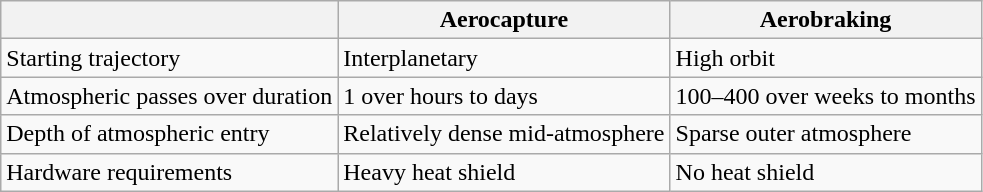<table class="wikitable">
<tr>
<th></th>
<th>Aerocapture</th>
<th>Aerobraking</th>
</tr>
<tr>
<td>Starting trajectory</td>
<td>Interplanetary</td>
<td>High orbit</td>
</tr>
<tr>
<td>Atmospheric passes over duration</td>
<td>1 over hours to days</td>
<td>100–400 over weeks to months</td>
</tr>
<tr>
<td>Depth of atmospheric entry</td>
<td>Relatively dense mid-atmosphere</td>
<td>Sparse outer atmosphere</td>
</tr>
<tr>
<td>Hardware requirements</td>
<td>Heavy heat shield</td>
<td>No heat shield</td>
</tr>
</table>
